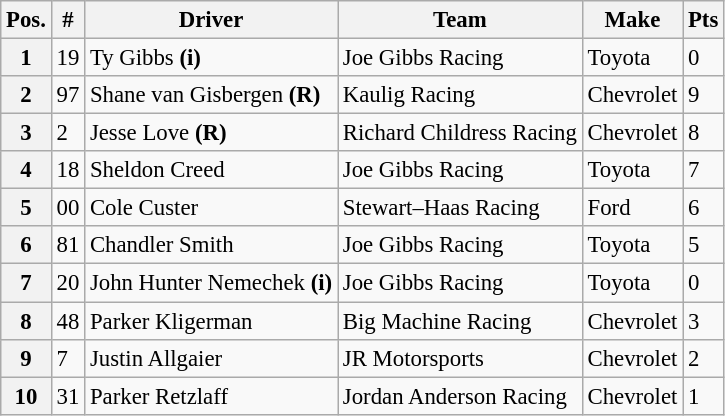<table class="wikitable" style="font-size:95%">
<tr>
<th>Pos.</th>
<th>#</th>
<th>Driver</th>
<th>Team</th>
<th>Make</th>
<th>Pts</th>
</tr>
<tr>
<th>1</th>
<td>19</td>
<td>Ty Gibbs <strong>(i)</strong></td>
<td>Joe Gibbs Racing</td>
<td>Toyota</td>
<td>0</td>
</tr>
<tr>
<th>2</th>
<td>97</td>
<td>Shane van Gisbergen <strong>(R)</strong></td>
<td>Kaulig Racing</td>
<td>Chevrolet</td>
<td>9</td>
</tr>
<tr>
<th>3</th>
<td>2</td>
<td>Jesse Love <strong>(R)</strong></td>
<td>Richard Childress Racing</td>
<td>Chevrolet</td>
<td>8</td>
</tr>
<tr>
<th>4</th>
<td>18</td>
<td>Sheldon Creed</td>
<td>Joe Gibbs Racing</td>
<td>Toyota</td>
<td>7</td>
</tr>
<tr>
<th>5</th>
<td>00</td>
<td>Cole Custer</td>
<td>Stewart–Haas Racing</td>
<td>Ford</td>
<td>6</td>
</tr>
<tr>
<th>6</th>
<td>81</td>
<td>Chandler Smith</td>
<td>Joe Gibbs Racing</td>
<td>Toyota</td>
<td>5</td>
</tr>
<tr>
<th>7</th>
<td>20</td>
<td>John Hunter Nemechek <strong>(i)</strong></td>
<td>Joe Gibbs Racing</td>
<td>Toyota</td>
<td>0</td>
</tr>
<tr>
<th>8</th>
<td>48</td>
<td>Parker Kligerman</td>
<td>Big Machine Racing</td>
<td>Chevrolet</td>
<td>3</td>
</tr>
<tr>
<th>9</th>
<td>7</td>
<td>Justin Allgaier</td>
<td>JR Motorsports</td>
<td>Chevrolet</td>
<td>2</td>
</tr>
<tr>
<th>10</th>
<td>31</td>
<td>Parker Retzlaff</td>
<td>Jordan Anderson Racing</td>
<td>Chevrolet</td>
<td>1</td>
</tr>
</table>
